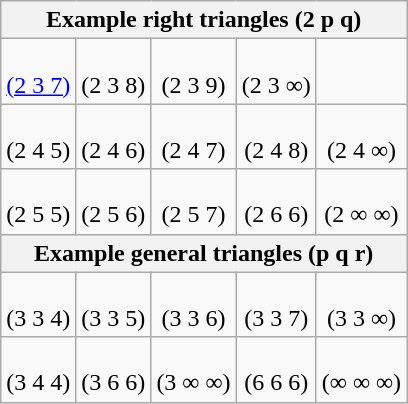<table class="wikitable">
<tr>
<th colspan=5>Example right triangles (2 p q)</th>
</tr>
<tr align=center>
<td><br><a href='#'>(2 3 7)</a></td>
<td><br>(2 3 8)</td>
<td><br>(2 3 9)</td>
<td><br>(2 3 ∞)</td>
</tr>
<tr align=center>
<td><br>(2 4 5)</td>
<td><br>(2 4 6)</td>
<td><br>(2 4 7)</td>
<td><br>(2 4 8)</td>
<td><br>(2 4 ∞)</td>
</tr>
<tr align=center>
<td><br>(2 5 5)</td>
<td><br>(2 5 6)</td>
<td><br>(2 5 7)</td>
<td><br>(2 6 6)</td>
<td><br>(2 ∞ ∞)</td>
</tr>
<tr align=center>
<th colspan=5>Example general triangles (p q r)</th>
</tr>
<tr align=center>
<td><br>(3 3 4)</td>
<td><br>(3 3 5)</td>
<td><br>(3 3 6)</td>
<td><br>(3 3 7)</td>
<td><br>(3 3 ∞)</td>
</tr>
<tr align=center>
<td><br>(3 4 4)</td>
<td><br>(3 6 6)</td>
<td><br>(3 ∞ ∞)</td>
<td><br>(6 6 6)</td>
<td><br>(∞ ∞ ∞)</td>
</tr>
</table>
